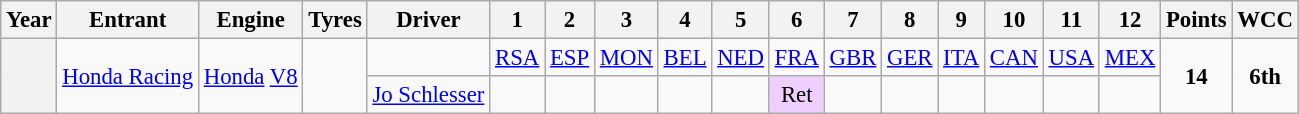<table class="wikitable" style="text-align:center; font-size:95%">
<tr>
<th>Year</th>
<th>Entrant</th>
<th>Engine</th>
<th>Tyres</th>
<th>Driver</th>
<th>1</th>
<th>2</th>
<th>3</th>
<th>4</th>
<th>5</th>
<th>6</th>
<th>7</th>
<th>8</th>
<th>9</th>
<th>10</th>
<th>11</th>
<th>12</th>
<th>Points</th>
<th>WCC</th>
</tr>
<tr>
<th rowspan="2"></th>
<td rowspan="2"><a href='#'>Honda Racing</a></td>
<td rowspan="2"><a href='#'>Honda</a> <a href='#'>V8</a></td>
<td rowspan="2"></td>
<td></td>
<td><a href='#'>RSA</a></td>
<td><a href='#'>ESP</a></td>
<td><a href='#'>MON</a></td>
<td><a href='#'>BEL</a></td>
<td><a href='#'>NED</a></td>
<td><a href='#'>FRA</a></td>
<td><a href='#'>GBR</a></td>
<td><a href='#'>GER</a></td>
<td><a href='#'>ITA</a></td>
<td><a href='#'>CAN</a></td>
<td><a href='#'>USA</a></td>
<td><a href='#'>MEX</a></td>
<td rowspan="2"><strong>14</strong></td>
<td rowspan="2"><strong>6th</strong></td>
</tr>
<tr>
<td><a href='#'>Jo Schlesser</a></td>
<td></td>
<td></td>
<td></td>
<td></td>
<td></td>
<td style="background:#efcfff;">Ret</td>
<td></td>
<td></td>
<td></td>
<td></td>
<td></td>
<td></td>
</tr>
</table>
